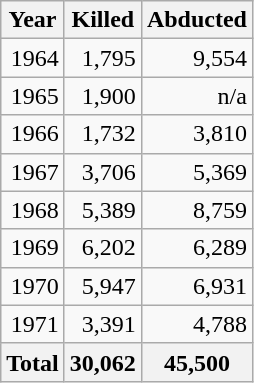<table class="wikitable sortable floatright" style="text-align:right;">
<tr>
<th>Year</th>
<th>Killed</th>
<th>Abducted</th>
</tr>
<tr>
<td>1964</td>
<td>1,795</td>
<td>9,554</td>
</tr>
<tr>
<td>1965</td>
<td>1,900</td>
<td>n/a</td>
</tr>
<tr>
<td>1966</td>
<td>1,732</td>
<td>3,810</td>
</tr>
<tr>
<td>1967</td>
<td>3,706</td>
<td>5,369</td>
</tr>
<tr>
<td>1968</td>
<td>5,389</td>
<td>8,759</td>
</tr>
<tr>
<td>1969</td>
<td>6,202</td>
<td>6,289</td>
</tr>
<tr>
<td>1970</td>
<td>5,947</td>
<td>6,931</td>
</tr>
<tr>
<td>1971</td>
<td>3,391</td>
<td>4,788</td>
</tr>
<tr class="sortbottom">
<th>Total</th>
<th>30,062</th>
<th>45,500</th>
</tr>
</table>
